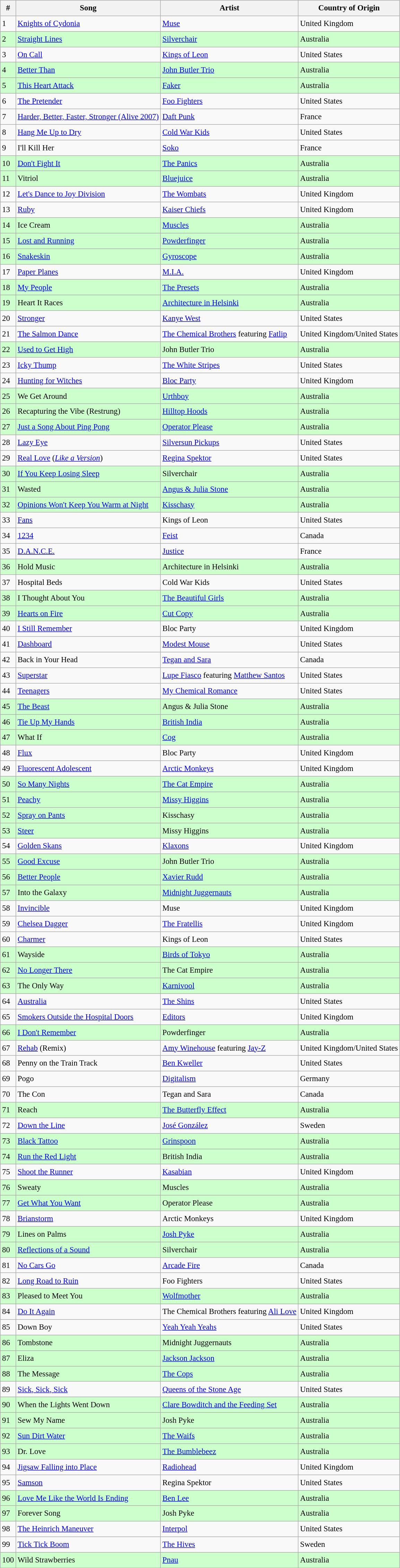<table class="wikitable sortable" style="font-size:0.95em;line-height:1.5em;">
<tr>
<th>#</th>
<th>Song</th>
<th>Artist</th>
<th>Country of Origin</th>
</tr>
<tr>
<td>1</td>
<td><a href='#'>Knights of Cydonia</a></td>
<td><a href='#'>Muse</a></td>
<td>United Kingdom</td>
</tr>
<tr style="background:#ccffcc">
<td>2</td>
<td><a href='#'>Straight Lines</a></td>
<td><a href='#'>Silverchair</a></td>
<td>Australia</td>
</tr>
<tr>
<td>3</td>
<td><a href='#'>On Call</a></td>
<td><a href='#'>Kings of Leon</a></td>
<td>United States</td>
</tr>
<tr style="background:#ccffcc">
<td>4</td>
<td><a href='#'>Better Than</a></td>
<td><a href='#'>John Butler Trio</a></td>
<td>Australia</td>
</tr>
<tr style="background:#ccffcc">
<td>5</td>
<td><a href='#'>This Heart Attack</a></td>
<td><a href='#'>Faker</a></td>
<td>Australia</td>
</tr>
<tr>
<td>6</td>
<td><a href='#'>The Pretender</a></td>
<td><a href='#'>Foo Fighters</a></td>
<td>United States</td>
</tr>
<tr>
<td>7</td>
<td><a href='#'>Harder, Better, Faster, Stronger (Alive 2007)</a></td>
<td><a href='#'>Daft Punk</a></td>
<td>France</td>
</tr>
<tr>
<td>8</td>
<td><a href='#'>Hang Me Up to Dry</a></td>
<td><a href='#'>Cold War Kids</a></td>
<td>United States</td>
</tr>
<tr>
<td>9</td>
<td>I'll Kill Her</td>
<td><a href='#'>Soko</a></td>
<td>France</td>
</tr>
<tr style="background:#ccffcc">
<td>10</td>
<td><a href='#'>Don't Fight It</a></td>
<td><a href='#'>The Panics</a></td>
<td>Australia</td>
</tr>
<tr style="background:#ccffcc">
<td>11</td>
<td>Vitriol</td>
<td><a href='#'>Bluejuice</a></td>
<td>Australia</td>
</tr>
<tr>
<td>12</td>
<td><a href='#'>Let's Dance to Joy Division</a></td>
<td><a href='#'>The Wombats</a></td>
<td>United Kingdom</td>
</tr>
<tr>
<td>13</td>
<td><a href='#'>Ruby</a></td>
<td><a href='#'>Kaiser Chiefs</a></td>
<td>United Kingdom</td>
</tr>
<tr style="background:#ccffcc">
<td>14</td>
<td>Ice Cream</td>
<td><a href='#'>Muscles</a></td>
<td>Australia</td>
</tr>
<tr style="background:#ccffcc">
<td>15</td>
<td><a href='#'>Lost and Running</a></td>
<td><a href='#'>Powderfinger</a></td>
<td>Australia</td>
</tr>
<tr style="background:#ccffcc">
<td>16</td>
<td><a href='#'>Snakeskin</a></td>
<td><a href='#'>Gyroscope</a></td>
<td>Australia</td>
</tr>
<tr>
<td>17</td>
<td><a href='#'>Paper Planes</a></td>
<td><a href='#'>M.I.A.</a></td>
<td>United Kingdom</td>
</tr>
<tr style="background:#ccffcc">
<td>18</td>
<td><a href='#'>My People</a></td>
<td><a href='#'>The Presets</a></td>
<td>Australia</td>
</tr>
<tr style="background:#ccffcc">
<td>19</td>
<td>Heart It Races</td>
<td><a href='#'>Architecture in Helsinki</a></td>
<td>Australia</td>
</tr>
<tr>
<td>20</td>
<td><a href='#'>Stronger</a></td>
<td><a href='#'>Kanye West</a></td>
<td>United States</td>
</tr>
<tr>
<td>21</td>
<td><a href='#'>The Salmon Dance</a></td>
<td><a href='#'>The Chemical Brothers</a> featuring <a href='#'>Fatlip</a></td>
<td>United Kingdom/United States</td>
</tr>
<tr style="background:#ccffcc">
<td>22</td>
<td><a href='#'>Used to Get High</a></td>
<td>John Butler Trio</td>
<td>Australia</td>
</tr>
<tr>
<td>23</td>
<td><a href='#'>Icky Thump</a></td>
<td><a href='#'>The White Stripes</a></td>
<td>United States</td>
</tr>
<tr>
<td>24</td>
<td><a href='#'>Hunting for Witches</a></td>
<td><a href='#'>Bloc Party</a></td>
<td>United Kingdom</td>
</tr>
<tr style="background:#ccffcc">
<td>25</td>
<td>We Get Around</td>
<td><a href='#'>Urthboy</a></td>
<td>Australia</td>
</tr>
<tr style="background:#ccffcc">
<td>26</td>
<td>Recapturing the Vibe (Restrung)</td>
<td><a href='#'>Hilltop Hoods</a></td>
<td>Australia</td>
</tr>
<tr style="background:#ccffcc">
<td>27</td>
<td><a href='#'>Just a Song About Ping Pong</a></td>
<td><a href='#'>Operator Please</a></td>
<td>Australia</td>
</tr>
<tr>
<td>28</td>
<td><a href='#'>Lazy Eye</a></td>
<td><a href='#'>Silversun Pickups</a></td>
<td>United States</td>
</tr>
<tr>
<td>29</td>
<td><a href='#'>Real Love</a> (<em><a href='#'>Like a Version</a></em>)</td>
<td><a href='#'>Regina Spektor</a></td>
<td>United States</td>
</tr>
<tr style="background:#ccffcc">
<td>30</td>
<td><a href='#'>If You Keep Losing Sleep</a></td>
<td>Silverchair</td>
<td>Australia</td>
</tr>
<tr style="background:#ccffcc">
<td>31</td>
<td>Wasted</td>
<td><a href='#'>Angus & Julia Stone</a></td>
<td>Australia</td>
</tr>
<tr style="background:#ccffcc">
<td>32</td>
<td><a href='#'>Opinions Won't Keep You Warm at Night</a></td>
<td><a href='#'>Kisschasy</a></td>
<td>Australia</td>
</tr>
<tr>
<td>33</td>
<td><a href='#'>Fans</a></td>
<td>Kings of Leon</td>
<td>United States</td>
</tr>
<tr>
<td>34</td>
<td><a href='#'>1234</a></td>
<td><a href='#'>Feist</a></td>
<td>Canada</td>
</tr>
<tr>
<td>35</td>
<td><a href='#'>D.A.N.C.E.</a></td>
<td><a href='#'>Justice</a></td>
<td>France</td>
</tr>
<tr style="background:#ccffcc">
<td>36</td>
<td>Hold Music</td>
<td>Architecture in Helsinki</td>
<td>Australia</td>
</tr>
<tr>
<td>37</td>
<td>Hospital Beds</td>
<td>Cold War Kids</td>
<td>United States</td>
</tr>
<tr style="background:#ccffcc">
<td>38</td>
<td>I Thought About You</td>
<td><a href='#'>The Beautiful Girls</a></td>
<td>Australia</td>
</tr>
<tr style="background:#ccffcc">
<td>39</td>
<td><a href='#'>Hearts on Fire</a></td>
<td><a href='#'>Cut Copy</a></td>
<td>Australia</td>
</tr>
<tr>
<td>40</td>
<td><a href='#'>I Still Remember</a></td>
<td>Bloc Party</td>
<td>United Kingdom</td>
</tr>
<tr>
<td>41</td>
<td><a href='#'>Dashboard</a></td>
<td><a href='#'>Modest Mouse</a></td>
<td>United States</td>
</tr>
<tr>
<td>42</td>
<td>Back in Your Head</td>
<td><a href='#'>Tegan and Sara</a></td>
<td>Canada</td>
</tr>
<tr>
<td>43</td>
<td><a href='#'>Superstar</a></td>
<td><a href='#'>Lupe Fiasco</a> featuring <a href='#'>Matthew Santos</a></td>
<td>United States</td>
</tr>
<tr>
<td>44</td>
<td><a href='#'>Teenagers</a></td>
<td><a href='#'>My Chemical Romance</a></td>
<td>United States</td>
</tr>
<tr style="background:#ccffcc">
<td>45</td>
<td><a href='#'>The Beast</a></td>
<td>Angus & Julia Stone</td>
<td>Australia</td>
</tr>
<tr style="background:#ccffcc">
<td>46</td>
<td><a href='#'>Tie Up My Hands</a></td>
<td><a href='#'>British India</a></td>
<td>Australia</td>
</tr>
<tr style="background:#ccffcc">
<td>47</td>
<td>What If</td>
<td><a href='#'>Cog</a></td>
<td>Australia</td>
</tr>
<tr>
<td>48</td>
<td><a href='#'>Flux</a></td>
<td>Bloc Party</td>
<td>United Kingdom</td>
</tr>
<tr>
<td>49</td>
<td><a href='#'>Fluorescent Adolescent</a></td>
<td><a href='#'>Arctic Monkeys</a></td>
<td>United Kingdom</td>
</tr>
<tr style="background:#ccffcc">
<td>50</td>
<td><a href='#'>So Many Nights</a></td>
<td><a href='#'>The Cat Empire</a></td>
<td>Australia</td>
</tr>
<tr style="background:#ccffcc">
<td>51</td>
<td><a href='#'>Peachy</a></td>
<td><a href='#'>Missy Higgins</a></td>
<td>Australia</td>
</tr>
<tr style="background:#ccffcc">
<td>52</td>
<td><a href='#'>Spray on Pants</a></td>
<td>Kisschasy</td>
<td>Australia</td>
</tr>
<tr style="background:#ccffcc">
<td>53</td>
<td><a href='#'>Steer</a></td>
<td>Missy Higgins</td>
<td>Australia</td>
</tr>
<tr>
<td>54</td>
<td><a href='#'>Golden Skans</a></td>
<td><a href='#'>Klaxons</a></td>
<td>United Kingdom</td>
</tr>
<tr style="background:#ccffcc">
<td>55</td>
<td><a href='#'>Good Excuse</a></td>
<td>John Butler Trio</td>
<td>Australia</td>
</tr>
<tr style="background:#ccffcc">
<td>56</td>
<td><a href='#'>Better People</a></td>
<td><a href='#'>Xavier Rudd</a></td>
<td>Australia</td>
</tr>
<tr style="background:#ccffcc">
<td>57</td>
<td>Into the Galaxy</td>
<td><a href='#'>Midnight Juggernauts</a></td>
<td>Australia</td>
</tr>
<tr>
<td>58</td>
<td><a href='#'>Invincible</a></td>
<td>Muse</td>
<td>United Kingdom</td>
</tr>
<tr>
<td>59</td>
<td><a href='#'>Chelsea Dagger</a></td>
<td><a href='#'>The Fratellis</a></td>
<td>United Kingdom</td>
</tr>
<tr>
<td>60</td>
<td><a href='#'>Charmer</a></td>
<td>Kings of Leon</td>
<td>United States</td>
</tr>
<tr style="background:#ccffcc">
<td>61</td>
<td>Wayside</td>
<td><a href='#'>Birds of Tokyo</a></td>
<td>Australia</td>
</tr>
<tr style="background:#ccffcc">
<td>62</td>
<td><a href='#'>No Longer There</a></td>
<td>The Cat Empire</td>
<td>Australia</td>
</tr>
<tr style="background:#ccffcc">
<td>63</td>
<td>The Only Way</td>
<td><a href='#'>Karnivool</a></td>
<td>Australia</td>
</tr>
<tr>
<td>64</td>
<td><a href='#'>Australia</a></td>
<td><a href='#'>The Shins</a></td>
<td>United States</td>
</tr>
<tr>
<td>65</td>
<td><a href='#'>Smokers Outside the Hospital Doors</a></td>
<td><a href='#'>Editors</a></td>
<td>United Kingdom</td>
</tr>
<tr style="background:#ccffcc">
<td>66</td>
<td><a href='#'>I Don't Remember</a></td>
<td>Powderfinger</td>
<td>Australia</td>
</tr>
<tr>
<td>67</td>
<td><a href='#'>Rehab</a> (Remix)</td>
<td><a href='#'>Amy Winehouse</a> featuring <a href='#'>Jay-Z</a></td>
<td>United Kingdom/United States</td>
</tr>
<tr>
<td>68</td>
<td>Penny on the Train Track</td>
<td><a href='#'>Ben Kweller</a></td>
<td>United States</td>
</tr>
<tr>
<td>69</td>
<td>Pogo</td>
<td><a href='#'>Digitalism</a></td>
<td>Germany</td>
</tr>
<tr>
<td>70</td>
<td>The Con</td>
<td>Tegan and Sara</td>
<td>Canada</td>
</tr>
<tr style="background:#ccffcc">
<td>71</td>
<td>Reach</td>
<td><a href='#'>The Butterfly Effect</a></td>
<td>Australia</td>
</tr>
<tr>
<td>72</td>
<td><a href='#'>Down the Line</a></td>
<td><a href='#'>José González</a></td>
<td>Sweden</td>
</tr>
<tr style="background:#ccffcc">
<td>73</td>
<td><a href='#'>Black Tattoo</a></td>
<td><a href='#'>Grinspoon</a></td>
<td>Australia</td>
</tr>
<tr style="background:#ccffcc">
<td>74</td>
<td><a href='#'>Run the Red Light</a></td>
<td>British India</td>
<td>Australia</td>
</tr>
<tr>
<td>75</td>
<td><a href='#'>Shoot the Runner</a></td>
<td><a href='#'>Kasabian</a></td>
<td>United Kingdom</td>
</tr>
<tr style="background:#ccffcc">
<td>76</td>
<td>Sweaty</td>
<td>Muscles</td>
<td>Australia</td>
</tr>
<tr style="background:#ccffcc">
<td>77</td>
<td><a href='#'>Get What You Want</a></td>
<td>Operator Please</td>
<td>Australia</td>
</tr>
<tr>
<td>78</td>
<td><a href='#'>Brianstorm</a></td>
<td>Arctic Monkeys</td>
<td>United Kingdom</td>
</tr>
<tr style="background:#ccffcc">
<td>79</td>
<td>Lines on Palms</td>
<td><a href='#'>Josh Pyke</a></td>
<td>Australia</td>
</tr>
<tr style="background:#ccffcc">
<td>80</td>
<td><a href='#'>Reflections of a Sound</a></td>
<td>Silverchair</td>
<td>Australia</td>
</tr>
<tr>
<td>81</td>
<td><a href='#'>No Cars Go</a></td>
<td><a href='#'>Arcade Fire</a></td>
<td>Canada</td>
</tr>
<tr>
<td>82</td>
<td><a href='#'>Long Road to Ruin</a></td>
<td>Foo Fighters</td>
<td>United States</td>
</tr>
<tr style="background:#ccffcc">
<td>83</td>
<td>Pleased to Meet You</td>
<td><a href='#'>Wolfmother</a></td>
<td>Australia</td>
</tr>
<tr>
<td>84</td>
<td><a href='#'>Do It Again</a></td>
<td>The Chemical Brothers featuring <a href='#'>Ali Love</a></td>
<td>United Kingdom</td>
</tr>
<tr>
<td>85</td>
<td>Down Boy</td>
<td><a href='#'>Yeah Yeah Yeahs</a></td>
<td>United States</td>
</tr>
<tr style="background:#ccffcc">
<td>86</td>
<td>Tombstone</td>
<td>Midnight Juggernauts</td>
<td>Australia</td>
</tr>
<tr style="background:#ccffcc">
<td>87</td>
<td>Eliza</td>
<td><a href='#'>Jackson Jackson</a></td>
<td>Australia</td>
</tr>
<tr style="background:#ccffcc">
<td>88</td>
<td>The Message</td>
<td><a href='#'>The Cops</a></td>
<td>Australia</td>
</tr>
<tr>
<td>89</td>
<td><a href='#'>Sick, Sick, Sick</a></td>
<td><a href='#'>Queens of the Stone Age</a></td>
<td>United States</td>
</tr>
<tr style="background:#ccffcc">
<td>90</td>
<td>When the Lights Went Down</td>
<td><a href='#'>Clare Bowditch and the Feeding Set</a></td>
<td>Australia</td>
</tr>
<tr style="background:#ccffcc">
<td>91</td>
<td>Sew My Name</td>
<td>Josh Pyke</td>
<td>Australia</td>
</tr>
<tr style="background:#ccffcc">
<td>92</td>
<td><a href='#'>Sun Dirt Water</a></td>
<td><a href='#'>The Waifs</a></td>
<td>Australia</td>
</tr>
<tr style="background:#ccffcc">
<td>93</td>
<td>Dr. Love</td>
<td><a href='#'>The Bumblebeez</a></td>
<td>Australia</td>
</tr>
<tr>
<td>94</td>
<td><a href='#'>Jigsaw Falling into Place</a></td>
<td><a href='#'>Radiohead</a></td>
<td>United Kingdom</td>
</tr>
<tr>
<td>95</td>
<td><a href='#'>Samson</a></td>
<td>Regina Spektor</td>
<td>United States</td>
</tr>
<tr style="background:#ccffcc">
<td>96</td>
<td><a href='#'>Love Me Like the World Is Ending</a></td>
<td><a href='#'>Ben Lee</a></td>
<td>Australia</td>
</tr>
<tr style="background:#ccffcc">
<td>97</td>
<td>Forever Song</td>
<td>Josh Pyke</td>
<td>Australia</td>
</tr>
<tr>
<td>98</td>
<td><a href='#'>The Heinrich Maneuver</a></td>
<td><a href='#'>Interpol</a></td>
<td>United States</td>
</tr>
<tr>
<td>99</td>
<td><a href='#'>Tick Tick Boom</a></td>
<td><a href='#'>The Hives</a></td>
<td>Sweden</td>
</tr>
<tr style="background:#ccffcc">
<td>100</td>
<td>Wild Strawberries</td>
<td><a href='#'>Pnau</a></td>
<td>Australia</td>
</tr>
</table>
